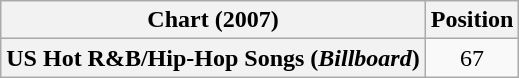<table class="wikitable plainrowheaders" style="text-align:center">
<tr>
<th scope="col">Chart (2007)</th>
<th scope="col">Position</th>
</tr>
<tr>
<th scope="row">US Hot R&B/Hip-Hop Songs (<em>Billboard</em>)</th>
<td>67</td>
</tr>
</table>
